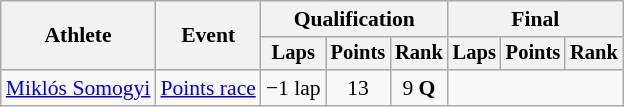<table class="wikitable" style="font-size:90%">
<tr>
<th rowspan=2>Athlete</th>
<th rowspan=2>Event</th>
<th colspan=3>Qualification</th>
<th colspan=3>Final</th>
</tr>
<tr style="font-size:95%">
<th>Laps</th>
<th>Points</th>
<th>Rank</th>
<th>Laps</th>
<th>Points</th>
<th>Rank</th>
</tr>
<tr align=center>
<td align=left><a href='#'>Miklós Somogyi</a></td>
<td align=left><a href='#'>Points race</a></td>
<td>−1 lap</td>
<td>13</td>
<td>9 <strong>Q</strong></td>
<td colspan=3></td>
</tr>
</table>
